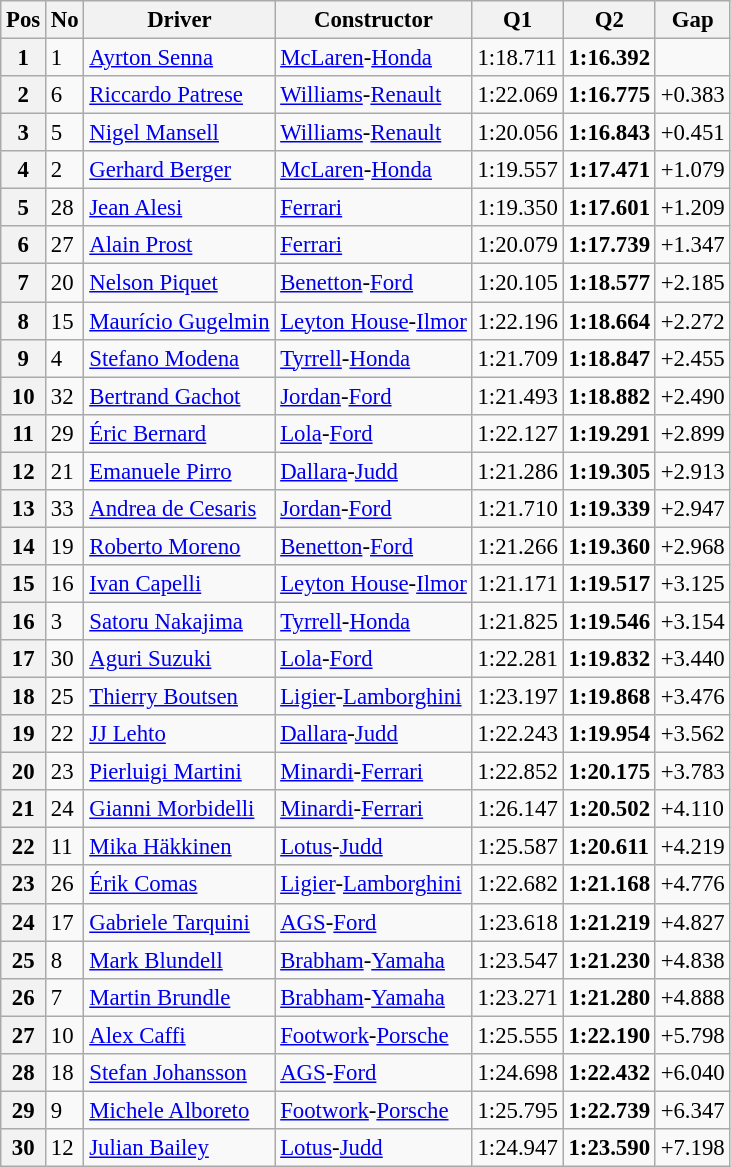<table class="wikitable sortable" style="font-size: 95%;">
<tr>
<th>Pos</th>
<th>No</th>
<th>Driver</th>
<th>Constructor</th>
<th>Q1</th>
<th>Q2</th>
<th>Gap</th>
</tr>
<tr>
<th>1</th>
<td>1</td>
<td> <a href='#'>Ayrton Senna</a></td>
<td><a href='#'>McLaren</a>-<a href='#'>Honda</a></td>
<td>1:18.711</td>
<td><strong>1:16.392</strong></td>
<td></td>
</tr>
<tr>
<th>2</th>
<td>6</td>
<td> <a href='#'>Riccardo Patrese</a></td>
<td><a href='#'>Williams</a>-<a href='#'>Renault</a></td>
<td>1:22.069</td>
<td><strong>1:16.775</strong></td>
<td>+0.383</td>
</tr>
<tr>
<th>3</th>
<td>5</td>
<td> <a href='#'>Nigel Mansell</a></td>
<td><a href='#'>Williams</a>-<a href='#'>Renault</a></td>
<td>1:20.056</td>
<td><strong>1:16.843</strong></td>
<td>+0.451</td>
</tr>
<tr>
<th>4</th>
<td>2</td>
<td> <a href='#'>Gerhard Berger</a></td>
<td><a href='#'>McLaren</a>-<a href='#'>Honda</a></td>
<td>1:19.557</td>
<td><strong>1:17.471</strong></td>
<td>+1.079</td>
</tr>
<tr>
<th>5</th>
<td>28</td>
<td> <a href='#'>Jean Alesi</a></td>
<td><a href='#'>Ferrari</a></td>
<td>1:19.350</td>
<td><strong>1:17.601</strong></td>
<td>+1.209</td>
</tr>
<tr>
<th>6</th>
<td>27</td>
<td> <a href='#'>Alain Prost</a></td>
<td><a href='#'>Ferrari</a></td>
<td>1:20.079</td>
<td><strong>1:17.739</strong></td>
<td>+1.347</td>
</tr>
<tr>
<th>7</th>
<td>20</td>
<td> <a href='#'>Nelson Piquet</a></td>
<td><a href='#'>Benetton</a>-<a href='#'>Ford</a></td>
<td>1:20.105</td>
<td><strong>1:18.577</strong></td>
<td>+2.185</td>
</tr>
<tr>
<th>8</th>
<td>15</td>
<td> <a href='#'>Maurício Gugelmin</a></td>
<td><a href='#'>Leyton House</a>-<a href='#'>Ilmor</a></td>
<td>1:22.196</td>
<td><strong>1:18.664</strong></td>
<td>+2.272</td>
</tr>
<tr>
<th>9</th>
<td>4</td>
<td> <a href='#'>Stefano Modena</a></td>
<td><a href='#'>Tyrrell</a>-<a href='#'>Honda</a></td>
<td>1:21.709</td>
<td><strong>1:18.847</strong></td>
<td>+2.455</td>
</tr>
<tr>
<th>10</th>
<td>32</td>
<td> <a href='#'>Bertrand Gachot</a></td>
<td><a href='#'>Jordan</a>-<a href='#'>Ford</a></td>
<td>1:21.493</td>
<td><strong>1:18.882</strong></td>
<td>+2.490</td>
</tr>
<tr>
<th>11</th>
<td>29</td>
<td> <a href='#'>Éric Bernard</a></td>
<td><a href='#'>Lola</a>-<a href='#'>Ford</a></td>
<td>1:22.127</td>
<td><strong>1:19.291</strong></td>
<td>+2.899</td>
</tr>
<tr>
<th>12</th>
<td>21</td>
<td> <a href='#'>Emanuele Pirro</a></td>
<td><a href='#'>Dallara</a>-<a href='#'>Judd</a></td>
<td>1:21.286</td>
<td><strong>1:19.305</strong></td>
<td>+2.913</td>
</tr>
<tr>
<th>13</th>
<td>33</td>
<td> <a href='#'>Andrea de Cesaris</a></td>
<td><a href='#'>Jordan</a>-<a href='#'>Ford</a></td>
<td>1:21.710</td>
<td><strong>1:19.339</strong></td>
<td>+2.947</td>
</tr>
<tr>
<th>14</th>
<td>19</td>
<td> <a href='#'>Roberto Moreno</a></td>
<td><a href='#'>Benetton</a>-<a href='#'>Ford</a></td>
<td>1:21.266</td>
<td><strong>1:19.360</strong></td>
<td>+2.968</td>
</tr>
<tr>
<th>15</th>
<td>16</td>
<td> <a href='#'>Ivan Capelli</a></td>
<td><a href='#'>Leyton House</a>-<a href='#'>Ilmor</a></td>
<td>1:21.171</td>
<td><strong>1:19.517</strong></td>
<td>+3.125</td>
</tr>
<tr>
<th>16</th>
<td>3</td>
<td> <a href='#'>Satoru Nakajima</a></td>
<td><a href='#'>Tyrrell</a>-<a href='#'>Honda</a></td>
<td>1:21.825</td>
<td><strong>1:19.546</strong></td>
<td>+3.154</td>
</tr>
<tr>
<th>17</th>
<td>30</td>
<td> <a href='#'>Aguri Suzuki</a></td>
<td><a href='#'>Lola</a>-<a href='#'>Ford</a></td>
<td>1:22.281</td>
<td><strong>1:19.832</strong></td>
<td>+3.440</td>
</tr>
<tr>
<th>18</th>
<td>25</td>
<td> <a href='#'>Thierry Boutsen</a></td>
<td><a href='#'>Ligier</a>-<a href='#'>Lamborghini</a></td>
<td>1:23.197</td>
<td><strong>1:19.868</strong></td>
<td>+3.476</td>
</tr>
<tr>
<th>19</th>
<td>22</td>
<td> <a href='#'>JJ Lehto</a></td>
<td><a href='#'>Dallara</a>-<a href='#'>Judd</a></td>
<td>1:22.243</td>
<td><strong>1:19.954</strong></td>
<td>+3.562</td>
</tr>
<tr>
<th>20</th>
<td>23</td>
<td> <a href='#'>Pierluigi Martini</a></td>
<td><a href='#'>Minardi</a>-<a href='#'>Ferrari</a></td>
<td>1:22.852</td>
<td><strong>1:20.175</strong></td>
<td>+3.783</td>
</tr>
<tr>
<th>21</th>
<td>24</td>
<td> <a href='#'>Gianni Morbidelli</a></td>
<td><a href='#'>Minardi</a>-<a href='#'>Ferrari</a></td>
<td>1:26.147</td>
<td><strong>1:20.502</strong></td>
<td>+4.110</td>
</tr>
<tr>
<th>22</th>
<td>11</td>
<td> <a href='#'>Mika Häkkinen</a></td>
<td><a href='#'>Lotus</a>-<a href='#'>Judd</a></td>
<td>1:25.587</td>
<td><strong>1:20.611</strong></td>
<td>+4.219</td>
</tr>
<tr>
<th>23</th>
<td>26</td>
<td> <a href='#'>Érik Comas</a></td>
<td><a href='#'>Ligier</a>-<a href='#'>Lamborghini</a></td>
<td>1:22.682</td>
<td><strong>1:21.168</strong></td>
<td>+4.776</td>
</tr>
<tr>
<th>24</th>
<td>17</td>
<td> <a href='#'>Gabriele Tarquini</a></td>
<td><a href='#'>AGS</a>-<a href='#'>Ford</a></td>
<td>1:23.618</td>
<td><strong>1:21.219</strong></td>
<td>+4.827</td>
</tr>
<tr>
<th>25</th>
<td>8</td>
<td> <a href='#'>Mark Blundell</a></td>
<td><a href='#'>Brabham</a>-<a href='#'>Yamaha</a></td>
<td>1:23.547</td>
<td><strong>1:21.230</strong></td>
<td>+4.838</td>
</tr>
<tr>
<th>26</th>
<td>7</td>
<td> <a href='#'>Martin Brundle</a></td>
<td><a href='#'>Brabham</a>-<a href='#'>Yamaha</a></td>
<td>1:23.271</td>
<td><strong>1:21.280</strong></td>
<td>+4.888</td>
</tr>
<tr>
<th>27</th>
<td>10</td>
<td> <a href='#'>Alex Caffi</a></td>
<td><a href='#'>Footwork</a>-<a href='#'>Porsche</a></td>
<td>1:25.555</td>
<td><strong>1:22.190</strong></td>
<td>+5.798</td>
</tr>
<tr>
<th>28</th>
<td>18</td>
<td> <a href='#'>Stefan Johansson</a></td>
<td><a href='#'>AGS</a>-<a href='#'>Ford</a></td>
<td>1:24.698</td>
<td><strong>1:22.432</strong></td>
<td>+6.040</td>
</tr>
<tr>
<th>29</th>
<td>9</td>
<td> <a href='#'>Michele Alboreto</a></td>
<td><a href='#'>Footwork</a>-<a href='#'>Porsche</a></td>
<td>1:25.795</td>
<td><strong>1:22.739</strong></td>
<td>+6.347</td>
</tr>
<tr>
<th>30</th>
<td>12</td>
<td> <a href='#'>Julian Bailey</a></td>
<td><a href='#'>Lotus</a>-<a href='#'>Judd</a></td>
<td>1:24.947</td>
<td><strong>1:23.590</strong></td>
<td>+7.198</td>
</tr>
</table>
